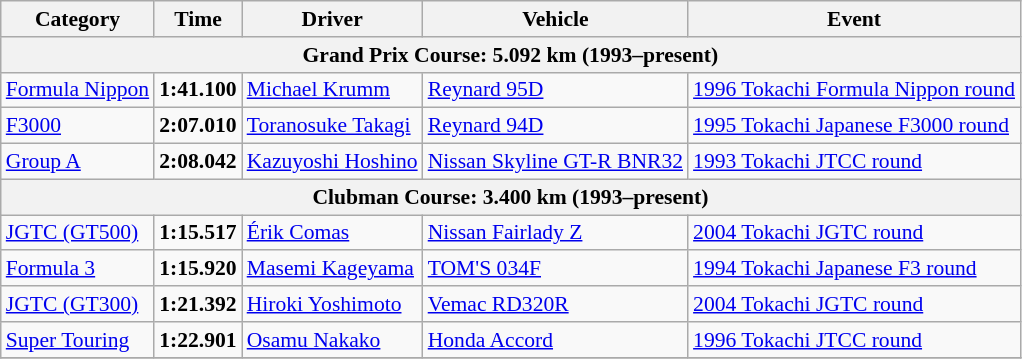<table class=wikitable style="font-size:90%",>
<tr>
<th>Category</th>
<th>Time</th>
<th>Driver</th>
<th>Vehicle</th>
<th>Event</th>
</tr>
<tr>
<th colspan=5>Grand Prix Course: 5.092 km (1993–present)</th>
</tr>
<tr>
<td><a href='#'>Formula Nippon</a></td>
<td><strong>1:41.100</strong></td>
<td><a href='#'>Michael Krumm</a></td>
<td><a href='#'>Reynard 95D</a></td>
<td><a href='#'>1996 Tokachi Formula Nippon round</a></td>
</tr>
<tr>
<td><a href='#'>F3000</a></td>
<td><strong>2:07.010</strong></td>
<td><a href='#'>Toranosuke Takagi</a></td>
<td><a href='#'>Reynard 94D</a></td>
<td><a href='#'>1995 Tokachi Japanese F3000 round</a></td>
</tr>
<tr>
<td><a href='#'>Group A</a></td>
<td><strong>2:08.042</strong></td>
<td><a href='#'>Kazuyoshi Hoshino</a></td>
<td><a href='#'>Nissan Skyline GT-R BNR32</a></td>
<td><a href='#'>1993 Tokachi JTCC round</a></td>
</tr>
<tr>
<th colspan=5>Clubman Course: 3.400 km (1993–present)</th>
</tr>
<tr>
<td><a href='#'>JGTC (GT500)</a></td>
<td><strong>1:15.517</strong></td>
<td><a href='#'>Érik Comas</a></td>
<td><a href='#'>Nissan Fairlady Z</a></td>
<td><a href='#'>2004 Tokachi JGTC round</a></td>
</tr>
<tr>
<td><a href='#'>Formula 3</a></td>
<td><strong>1:15.920</strong></td>
<td><a href='#'>Masemi Kageyama</a></td>
<td><a href='#'>TOM'S 034F</a></td>
<td><a href='#'>1994 Tokachi Japanese F3 round</a></td>
</tr>
<tr>
<td><a href='#'>JGTC (GT300)</a></td>
<td><strong>1:21.392</strong></td>
<td><a href='#'>Hiroki Yoshimoto</a></td>
<td><a href='#'>Vemac RD320R</a></td>
<td><a href='#'>2004 Tokachi JGTC round</a></td>
</tr>
<tr>
<td><a href='#'>Super Touring</a></td>
<td><strong>1:22.901</strong></td>
<td><a href='#'>Osamu Nakako</a></td>
<td><a href='#'>Honda Accord</a></td>
<td><a href='#'>1996 Tokachi JTCC round</a></td>
</tr>
<tr>
</tr>
</table>
